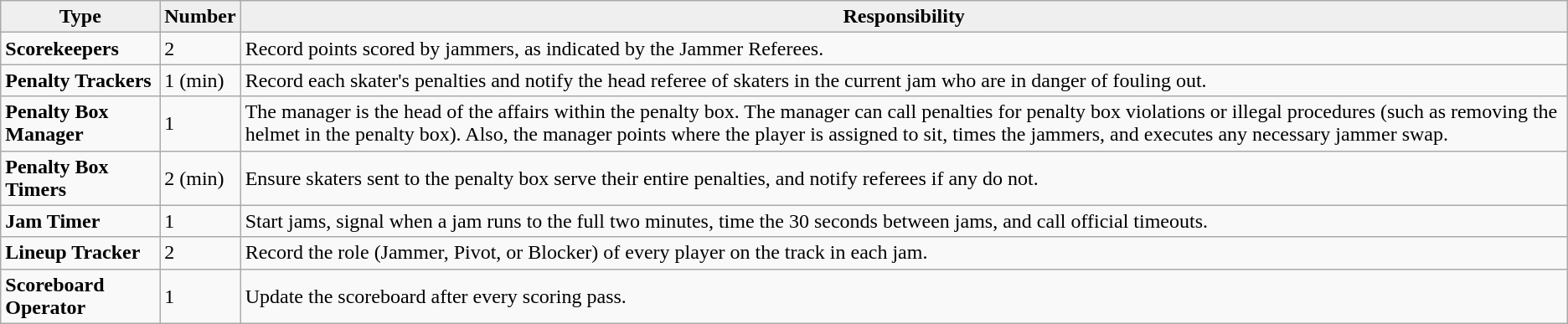<table class="wikitable">
<tr>
<th style="background: #efefef;">Type</th>
<th style="background: #efefef;">Number</th>
<th style="background: #efefef;">Responsibility</th>
</tr>
<tr>
<td><strong>Scorekeepers</strong></td>
<td>2</td>
<td>Record points scored by jammers, as indicated by the Jammer Referees.</td>
</tr>
<tr>
<td><strong>Penalty Trackers</strong></td>
<td>1 (min)</td>
<td>Record each skater's penalties and notify the head referee of skaters in the current jam who are in danger of fouling out.</td>
</tr>
<tr>
<td><strong>Penalty Box Manager</strong></td>
<td>1</td>
<td>The manager is the head of the affairs within the penalty box. The manager can call penalties for penalty box violations or illegal procedures (such as removing the helmet in the penalty box). Also, the manager points where the player is assigned to sit, times the jammers, and executes any necessary jammer swap.</td>
</tr>
<tr>
<td><strong>Penalty Box Timers</strong></td>
<td>2 (min)</td>
<td>Ensure skaters sent to the penalty box serve their entire penalties, and notify referees if any do not.</td>
</tr>
<tr>
<td><strong>Jam Timer</strong></td>
<td>1</td>
<td>Start jams, signal when a jam runs to the full two minutes, time the 30 seconds between jams, and call official timeouts.</td>
</tr>
<tr>
<td><strong>Lineup Tracker</strong></td>
<td>2</td>
<td>Record the role (Jammer, Pivot, or Blocker) of every player on the track in each jam.</td>
</tr>
<tr>
<td><strong>Scoreboard Operator</strong></td>
<td>1</td>
<td>Update the scoreboard after every scoring pass.</td>
</tr>
</table>
